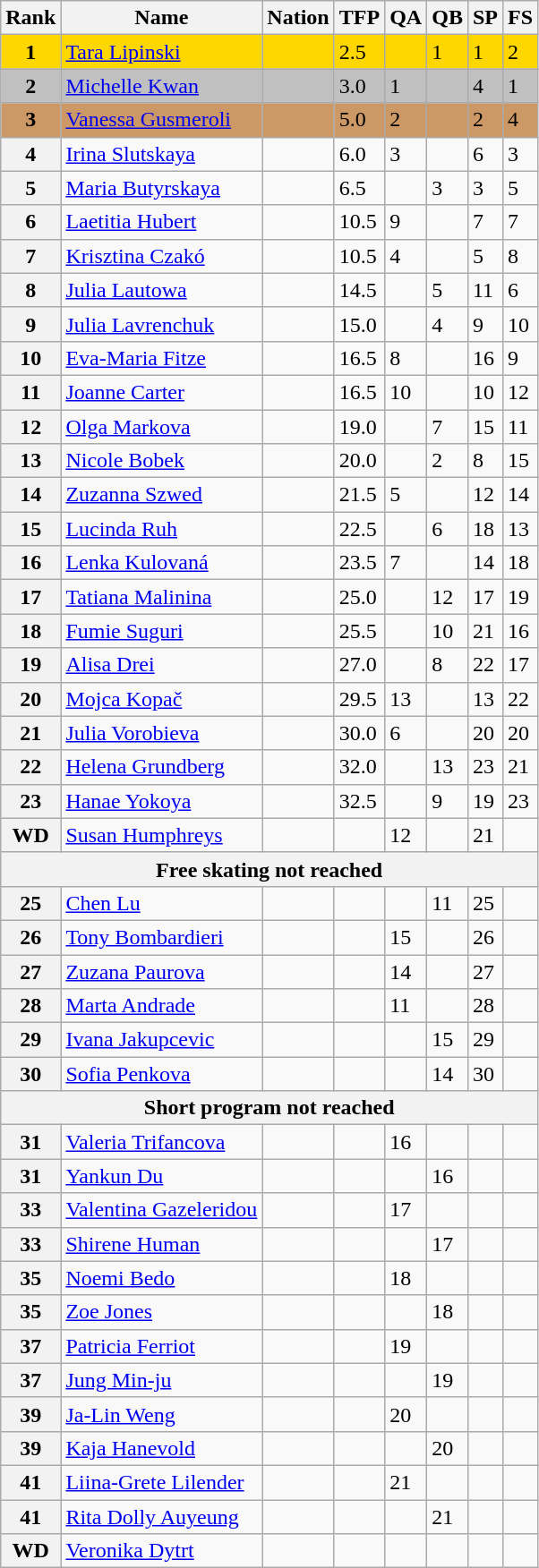<table class="wikitable">
<tr>
<th>Rank</th>
<th>Name</th>
<th>Nation</th>
<th>TFP</th>
<th>QA</th>
<th>QB</th>
<th>SP</th>
<th>FS</th>
</tr>
<tr style="background:gold;">
<td style="text-align:center;"><strong>1</strong></td>
<td><a href='#'>Tara Lipinski</a></td>
<td></td>
<td>2.5</td>
<td></td>
<td>1</td>
<td>1</td>
<td>2</td>
</tr>
<tr style="background:silver;">
<td style="text-align:center;"><strong>2</strong></td>
<td><a href='#'>Michelle Kwan</a></td>
<td></td>
<td>3.0</td>
<td>1</td>
<td></td>
<td>4</td>
<td>1</td>
</tr>
<tr style="background:#c96;">
<td style="text-align:center;"><strong>3</strong></td>
<td><a href='#'>Vanessa Gusmeroli</a></td>
<td></td>
<td>5.0</td>
<td>2</td>
<td></td>
<td>2</td>
<td>4</td>
</tr>
<tr>
<th>4</th>
<td><a href='#'>Irina Slutskaya</a></td>
<td></td>
<td>6.0</td>
<td>3</td>
<td></td>
<td>6</td>
<td>3</td>
</tr>
<tr>
<th>5</th>
<td><a href='#'>Maria Butyrskaya</a></td>
<td></td>
<td>6.5</td>
<td></td>
<td>3</td>
<td>3</td>
<td>5</td>
</tr>
<tr>
<th>6</th>
<td><a href='#'>Laetitia Hubert</a></td>
<td></td>
<td>10.5</td>
<td>9</td>
<td></td>
<td>7</td>
<td>7</td>
</tr>
<tr>
<th>7</th>
<td><a href='#'>Krisztina Czakó</a></td>
<td></td>
<td>10.5</td>
<td>4</td>
<td></td>
<td>5</td>
<td>8</td>
</tr>
<tr>
<th>8</th>
<td><a href='#'>Julia Lautowa</a></td>
<td></td>
<td>14.5</td>
<td></td>
<td>5</td>
<td>11</td>
<td>6</td>
</tr>
<tr>
<th>9</th>
<td><a href='#'>Julia Lavrenchuk</a></td>
<td></td>
<td>15.0</td>
<td></td>
<td>4</td>
<td>9</td>
<td>10</td>
</tr>
<tr>
<th>10</th>
<td><a href='#'>Eva-Maria Fitze</a></td>
<td></td>
<td>16.5</td>
<td>8</td>
<td></td>
<td>16</td>
<td>9</td>
</tr>
<tr>
<th>11</th>
<td><a href='#'>Joanne Carter</a></td>
<td></td>
<td>16.5</td>
<td>10</td>
<td></td>
<td>10</td>
<td>12</td>
</tr>
<tr>
<th>12</th>
<td><a href='#'>Olga Markova</a></td>
<td></td>
<td>19.0</td>
<td></td>
<td>7</td>
<td>15</td>
<td>11</td>
</tr>
<tr>
<th>13</th>
<td><a href='#'>Nicole Bobek</a></td>
<td></td>
<td>20.0</td>
<td></td>
<td>2</td>
<td>8</td>
<td>15</td>
</tr>
<tr>
<th>14</th>
<td><a href='#'>Zuzanna Szwed</a></td>
<td></td>
<td>21.5</td>
<td>5</td>
<td></td>
<td>12</td>
<td>14</td>
</tr>
<tr>
<th>15</th>
<td><a href='#'>Lucinda Ruh</a></td>
<td></td>
<td>22.5</td>
<td></td>
<td>6</td>
<td>18</td>
<td>13</td>
</tr>
<tr>
<th>16</th>
<td><a href='#'>Lenka Kulovaná</a></td>
<td></td>
<td>23.5</td>
<td>7</td>
<td></td>
<td>14</td>
<td>18</td>
</tr>
<tr>
<th>17</th>
<td><a href='#'>Tatiana Malinina</a></td>
<td></td>
<td>25.0</td>
<td></td>
<td>12</td>
<td>17</td>
<td>19</td>
</tr>
<tr>
<th>18</th>
<td><a href='#'>Fumie Suguri</a></td>
<td></td>
<td>25.5</td>
<td></td>
<td>10</td>
<td>21</td>
<td>16</td>
</tr>
<tr>
<th>19</th>
<td><a href='#'>Alisa Drei</a></td>
<td></td>
<td>27.0</td>
<td></td>
<td>8</td>
<td>22</td>
<td>17</td>
</tr>
<tr>
<th>20</th>
<td><a href='#'>Mojca Kopač</a></td>
<td></td>
<td>29.5</td>
<td>13</td>
<td></td>
<td>13</td>
<td>22</td>
</tr>
<tr>
<th>21</th>
<td><a href='#'>Julia Vorobieva</a></td>
<td></td>
<td>30.0</td>
<td>6</td>
<td></td>
<td>20</td>
<td>20</td>
</tr>
<tr>
<th>22</th>
<td><a href='#'>Helena Grundberg</a></td>
<td></td>
<td>32.0</td>
<td></td>
<td>13</td>
<td>23</td>
<td>21</td>
</tr>
<tr>
<th>23</th>
<td><a href='#'>Hanae Yokoya</a></td>
<td></td>
<td>32.5</td>
<td></td>
<td>9</td>
<td>19</td>
<td>23</td>
</tr>
<tr>
<th>WD</th>
<td><a href='#'>Susan Humphreys</a></td>
<td></td>
<td></td>
<td>12</td>
<td></td>
<td>21</td>
<td></td>
</tr>
<tr>
<th colspan=8>Free skating not reached</th>
</tr>
<tr>
<th>25</th>
<td><a href='#'>Chen Lu</a></td>
<td></td>
<td></td>
<td></td>
<td>11</td>
<td>25</td>
<td></td>
</tr>
<tr>
<th>26</th>
<td><a href='#'>Tony Bombardieri</a></td>
<td></td>
<td></td>
<td>15</td>
<td></td>
<td>26</td>
<td></td>
</tr>
<tr>
<th>27</th>
<td><a href='#'>Zuzana Paurova</a></td>
<td></td>
<td></td>
<td>14</td>
<td></td>
<td>27</td>
<td></td>
</tr>
<tr>
<th>28</th>
<td><a href='#'>Marta Andrade</a></td>
<td></td>
<td></td>
<td>11</td>
<td></td>
<td>28</td>
<td></td>
</tr>
<tr>
<th>29</th>
<td><a href='#'>Ivana Jakupcevic</a></td>
<td></td>
<td></td>
<td></td>
<td>15</td>
<td>29</td>
<td></td>
</tr>
<tr>
<th>30</th>
<td><a href='#'>Sofia Penkova</a></td>
<td></td>
<td></td>
<td></td>
<td>14</td>
<td>30</td>
<td></td>
</tr>
<tr>
<th colspan=8>Short program not reached</th>
</tr>
<tr>
<th>31</th>
<td><a href='#'>Valeria Trifancova</a></td>
<td></td>
<td></td>
<td>16</td>
<td></td>
<td></td>
<td></td>
</tr>
<tr>
<th>31</th>
<td><a href='#'>Yankun Du</a></td>
<td></td>
<td></td>
<td></td>
<td>16</td>
<td></td>
<td></td>
</tr>
<tr>
<th>33</th>
<td><a href='#'>Valentina Gazeleridou</a></td>
<td></td>
<td></td>
<td>17</td>
<td></td>
<td></td>
<td></td>
</tr>
<tr>
<th>33</th>
<td><a href='#'>Shirene Human</a></td>
<td></td>
<td></td>
<td></td>
<td>17</td>
<td></td>
<td></td>
</tr>
<tr>
<th>35</th>
<td><a href='#'>Noemi Bedo</a></td>
<td></td>
<td></td>
<td>18</td>
<td></td>
<td></td>
<td></td>
</tr>
<tr>
<th>35</th>
<td><a href='#'>Zoe Jones</a></td>
<td></td>
<td></td>
<td></td>
<td>18</td>
<td></td>
<td></td>
</tr>
<tr>
<th>37</th>
<td><a href='#'>Patricia Ferriot</a></td>
<td></td>
<td></td>
<td>19</td>
<td></td>
<td></td>
<td></td>
</tr>
<tr>
<th>37</th>
<td><a href='#'>Jung Min-ju</a></td>
<td></td>
<td></td>
<td></td>
<td>19</td>
<td></td>
<td></td>
</tr>
<tr>
<th>39</th>
<td><a href='#'>Ja-Lin Weng</a></td>
<td></td>
<td></td>
<td>20</td>
<td></td>
<td></td>
<td></td>
</tr>
<tr>
<th>39</th>
<td><a href='#'>Kaja Hanevold</a></td>
<td></td>
<td></td>
<td></td>
<td>20</td>
<td></td>
<td></td>
</tr>
<tr>
<th>41</th>
<td><a href='#'>Liina-Grete Lilender</a></td>
<td></td>
<td></td>
<td>21</td>
<td></td>
<td></td>
<td></td>
</tr>
<tr>
<th>41</th>
<td><a href='#'>Rita Dolly Auyeung</a></td>
<td></td>
<td></td>
<td></td>
<td>21</td>
<td></td>
<td></td>
</tr>
<tr>
<th>WD</th>
<td><a href='#'>Veronika Dytrt</a></td>
<td></td>
<td></td>
<td></td>
<td></td>
<td></td>
<td></td>
</tr>
</table>
